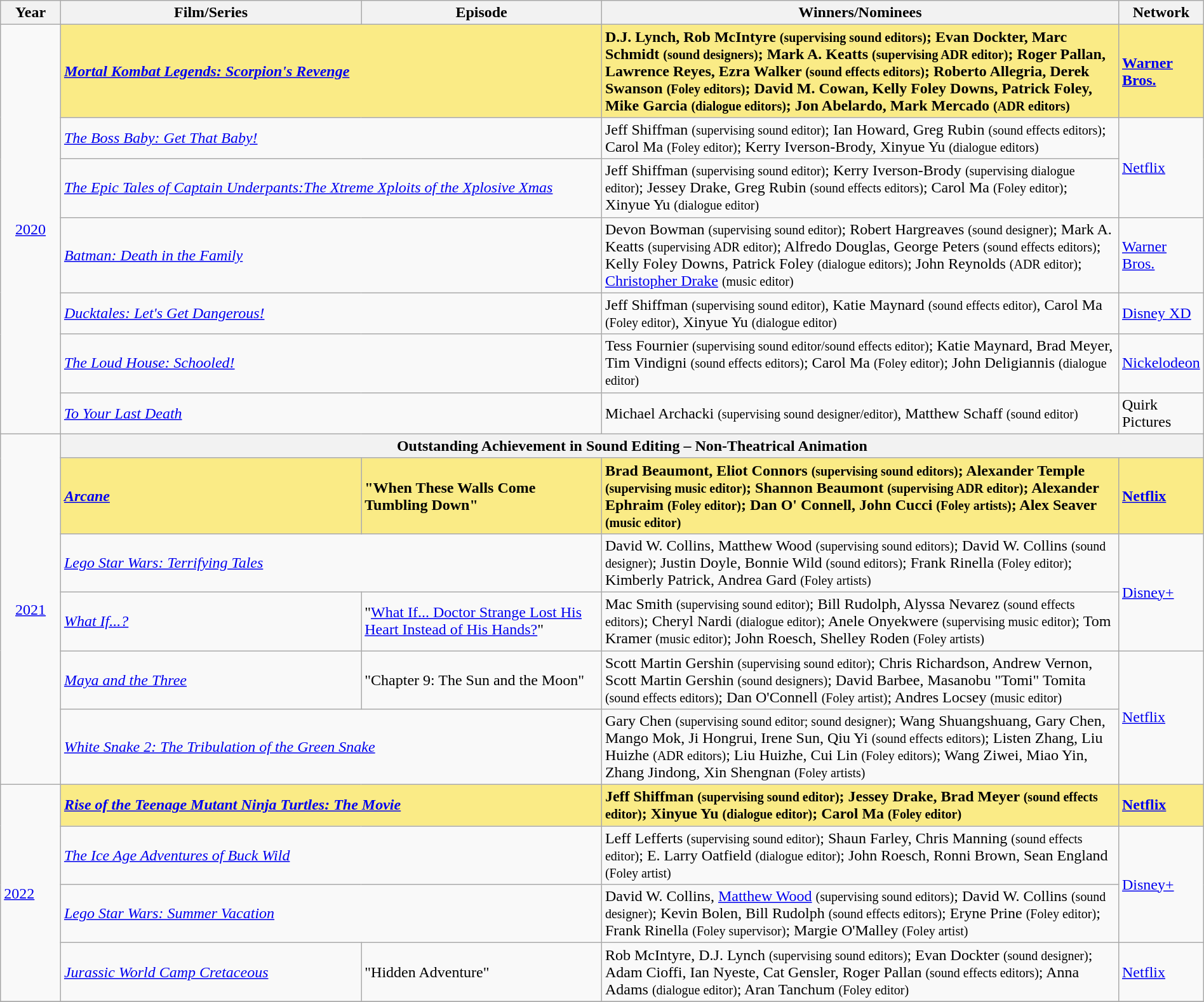<table class="wikitable" width="100%" cellpadding="5">
<tr>
<th width="5%">Year</th>
<th width="25%">Film/Series</th>
<th width="20%">Episode</th>
<th width="43%">Winners/Nominees</th>
<th width="7%">Network</th>
</tr>
<tr>
<td rowspan=7 style="text-align:center"><a href='#'>2020</a><br></td>
<td colspan="2" style="background:#FAEB86;"><strong><em><a href='#'>Mortal Kombat Legends: Scorpion's Revenge</a></em></strong></td>
<td style="background:#FAEB86;"><strong>D.J. Lynch, Rob McIntyre <small>(supervising sound editors)</small>; Evan Dockter, Marc Schmidt <small>(sound designers)</small>; Mark A. Keatts <small>(supervising ADR editor)</small>; Roger Pallan, Lawrence Reyes, Ezra Walker <small>(sound effects editors)</small>; Roberto Allegria, Derek Swanson <small>(Foley editors)</small>; David M. Cowan, Kelly Foley Downs, Patrick Foley, Mike Garcia <small>(dialogue editors)</small>; Jon Abelardo, Mark Mercado <small>(ADR editors)</small></strong></td>
<td style="background:#FAEB86;"><strong><a href='#'>Warner Bros.</a></strong></td>
</tr>
<tr>
<td colspan="2"><em><a href='#'>The Boss Baby: Get That Baby!</a></em></td>
<td>Jeff Shiffman <small>(supervising sound editor)</small>; Ian Howard, Greg Rubin <small>(sound effects editors)</small>; Carol Ma <small>(Foley editor)</small>; Kerry Iverson-Brody, Xinyue Yu <small>(dialogue editors)</small></td>
<td rowspan="2"><a href='#'>Netflix</a></td>
</tr>
<tr>
<td colspan="2"><em><a href='#'>The Epic Tales of Captain Underpants:The Xtreme Xploits of the Xplosive Xmas</a></em></td>
<td>Jeff Shiffman <small>(supervising sound editor)</small>; Kerry Iverson-Brody <small>(supervising dialogue editor)</small>; Jessey Drake, Greg Rubin <small>(sound effects editors)</small>; Carol Ma <small>(Foley editor)</small>; Xinyue Yu <small>(dialogue editor)</small></td>
</tr>
<tr>
<td colspan="2"><em><a href='#'>Batman: Death in the Family</a></em></td>
<td>Devon Bowman <small>(supervising sound editor)</small>; Robert Hargreaves <small>(sound designer)</small>; Mark A. Keatts <small>(supervising ADR editor)</small>; Alfredo Douglas, George Peters <small>(sound effects editors)</small>; Kelly Foley Downs, Patrick Foley <small>(dialogue editors)</small>; John Reynolds <small>(ADR editor)</small>; <a href='#'>Christopher Drake</a> <small>(music editor)</small></td>
<td><a href='#'>Warner Bros.</a></td>
</tr>
<tr>
<td colspan="2"><em><a href='#'>Ducktales: Let's Get Dangerous!</a></em></td>
<td>Jeff Shiffman <small>(supervising sound editor)</small>, Katie Maynard <small>(sound effects editor)</small>, Carol Ma <small>(Foley editor)</small>, Xinyue Yu <small>(dialogue editor)</small></td>
<td><a href='#'>Disney XD</a></td>
</tr>
<tr>
<td colspan="2"><em><a href='#'>The Loud House: Schooled!</a></em></td>
<td>Tess Fournier <small>(supervising sound editor/sound effects editor)</small>; Katie Maynard, Brad Meyer, Tim Vindigni <small>(sound effects editors)</small>; Carol Ma <small>(Foley editor)</small>; John Deligiannis <small>(dialogue editor)</small></td>
<td><a href='#'>Nickelodeon</a></td>
</tr>
<tr>
<td colspan="2"><em><a href='#'>To Your Last Death</a></em></td>
<td>Michael Archacki <small>(supervising sound designer/editor)</small>, Matthew Schaff <small>(sound editor)</small></td>
<td>Quirk Pictures</td>
</tr>
<tr>
<td rowspan=6 style="text-align:center"><a href='#'>2021</a><br></td>
<th colspan="4">Outstanding Achievement in Sound Editing – Non-Theatrical Animation</th>
</tr>
<tr>
<td style="background:#FAEB86;"><strong><em><a href='#'>Arcane</a></em></strong></td>
<td style="background:#FAEB86;"><strong>"When These Walls Come Tumbling Down"</strong></td>
<td style="background:#FAEB86;"><strong>Brad Beaumont, Eliot Connors <small>(supervising sound editors)</small>; Alexander Temple <small>(supervising music editor)</small>; Shannon Beaumont <small>(supervising ADR editor)</small>; Alexander Ephraim <small>(Foley editor)</small>; Dan O' Connell, John Cucci <small>(Foley artists)</small>; Alex Seaver <small>(music editor)</small></strong></td>
<td style="background:#FAEB86;"><strong><a href='#'>Netflix</a></strong></td>
</tr>
<tr>
<td colspan="2"><em><a href='#'>Lego Star Wars: Terrifying Tales</a></em></td>
<td>David W. Collins, Matthew Wood <small>(supervising sound editors)</small>; David W. Collins <small>(sound designer)</small>; Justin Doyle, Bonnie Wild <small>(sound editors)</small>; Frank Rinella <small>(Foley editor)</small>; Kimberly Patrick, Andrea Gard <small>(Foley artists)</small></td>
<td rowspan="2"><a href='#'>Disney+</a></td>
</tr>
<tr>
<td><em><a href='#'>What If...?</a></em></td>
<td>"<a href='#'>What If... Doctor Strange Lost His Heart Instead of His Hands?</a>"</td>
<td>Mac Smith <small>(supervising sound editor)</small>; Bill Rudolph, Alyssa Nevarez <small>(sound effects editors)</small>; Cheryl Nardi <small>(dialogue editor)</small>; Anele Onyekwere <small>(supervising music editor)</small>; Tom Kramer <small>(music editor)</small>; John Roesch, Shelley Roden <small>(Foley artists)</small></td>
</tr>
<tr>
<td><em><a href='#'>Maya and the Three</a></em></td>
<td>"Chapter 9: The Sun and the Moon"</td>
<td>Scott Martin Gershin <small>(supervising sound editor)</small>; Chris Richardson, Andrew Vernon, Scott Martin Gershin <small>(sound designers)</small>; David Barbee, Masanobu "Tomi" Tomita <small>(sound effects editors)</small>; Dan O'Connell <small>(Foley artist)</small>; Andres Locsey <small>(music editor)</small></td>
<td rowspan="2"><a href='#'>Netflix</a></td>
</tr>
<tr>
<td colspan="2"><em><a href='#'>White Snake 2: The Tribulation of the Green Snake</a></em></td>
<td>Gary Chen <small>(supervising sound editor; sound designer)</small>; Wang Shuangshuang, Gary Chen, Mango Mok, Ji Hongrui, Irene Sun, Qiu Yi <small>(sound effects editors)</small>; Listen Zhang, Liu Huizhe <small>(ADR editors)</small>; Liu Huizhe, Cui Lin <small>(Foley editors)</small>; Wang Ziwei, Miao Yin, Zhang Jindong, Xin Shengnan <small>(Foley artists)</small></td>
</tr>
<tr>
<td rowspan="4"><a href='#'>2022</a><br></td>
<td colspan="2" style="background:#FAEB86;"><strong><em><a href='#'>Rise of the Teenage Mutant Ninja Turtles: The Movie</a></em></strong></td>
<td style="background:#FAEB86;"><strong>Jeff Shiffman <small>(supervising sound editor)</small>; Jessey Drake, Brad Meyer <small>(sound effects editor)</small>; Xinyue Yu <small>(dialogue editor)</small>; Carol Ma <small>(Foley editor)</small></strong></td>
<td style="background:#FAEB86;"><strong><a href='#'>Netflix</a></strong></td>
</tr>
<tr>
<td colspan="2"><em><a href='#'>The Ice Age Adventures of Buck Wild</a></em></td>
<td>Leff Lefferts <small>(supervising sound editor)</small>; Shaun Farley, Chris Manning <small>(sound effects editor)</small>; E. Larry Oatfield <small>(dialogue editor)</small>; John Roesch, Ronni Brown, Sean England <small>(Foley artist)</small></td>
<td rowspan="2"><a href='#'>Disney+</a></td>
</tr>
<tr>
<td colspan="2"><em><a href='#'>Lego Star Wars: Summer Vacation</a></em></td>
<td>David W. Collins, <a href='#'>Matthew Wood</a> <small>(supervising sound editors)</small>; David W. Collins <small>(sound designer)</small>; Kevin Bolen, Bill Rudolph <small>(sound effects editors)</small>; Eryne Prine <small>(Foley editor)</small>; Frank Rinella <small>(Foley supervisor)</small>; Margie O'Malley <small>(Foley artist)</small></td>
</tr>
<tr>
<td><em><a href='#'>Jurassic World Camp Cretaceous</a></em></td>
<td>"Hidden Adventure"</td>
<td>Rob McIntyre, D.J. Lynch <small>(supervising sound editors)</small>; Evan Dockter <small>(sound designer)</small>; Adam Cioffi, Ian Nyeste, Cat Gensler, Roger Pallan <small>(sound effects editors)</small>; Anna Adams <small>(dialogue editor)</small>; Aran Tanchum <small>(Foley editor)</small></td>
<td><a href='#'>Netflix</a></td>
</tr>
<tr>
</tr>
</table>
